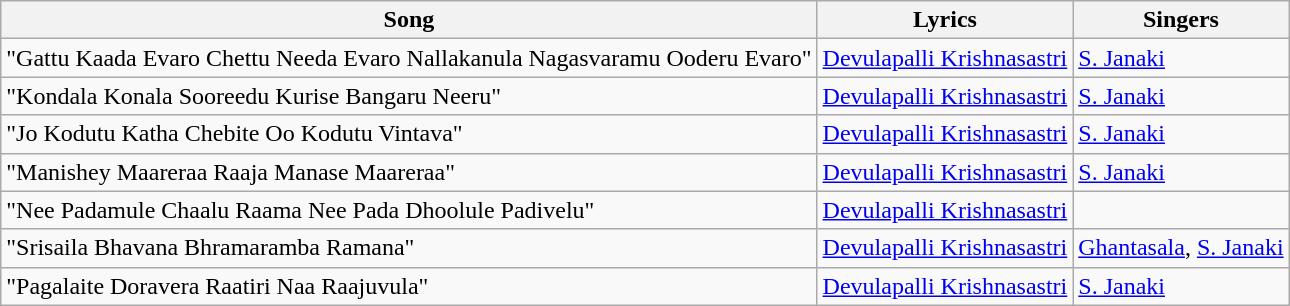<table class="wikitable">
<tr>
<th>Song</th>
<th>Lyrics</th>
<th>Singers</th>
</tr>
<tr>
<td>"Gattu Kaada Evaro Chettu Needa Evaro Nallakanula Nagasvaramu Ooderu Evaro"</td>
<td><a href='#'>Devulapalli Krishnasastri</a></td>
<td><a href='#'>S. Janaki</a></td>
</tr>
<tr>
<td>"Kondala Konala Sooreedu Kurise Bangaru Neeru"</td>
<td><a href='#'>Devulapalli Krishnasastri</a></td>
<td><a href='#'>S. Janaki</a></td>
</tr>
<tr>
<td>"Jo Kodutu Katha Chebite Oo Kodutu Vintava"</td>
<td><a href='#'>Devulapalli Krishnasastri</a></td>
<td><a href='#'>S. Janaki</a></td>
</tr>
<tr>
<td>"Manishey Maareraa Raaja Manase Maareraa"</td>
<td><a href='#'>Devulapalli Krishnasastri</a></td>
<td><a href='#'>S. Janaki</a></td>
</tr>
<tr>
<td>"Nee Padamule Chaalu Raama Nee Pada Dhoolule Padivelu"</td>
<td><a href='#'>Devulapalli Krishnasastri</a></td>
<td></td>
</tr>
<tr>
<td>"Srisaila Bhavana Bhramaramba Ramana"</td>
<td><a href='#'>Devulapalli Krishnasastri</a></td>
<td><a href='#'>Ghantasala</a>, <a href='#'>S. Janaki</a></td>
</tr>
<tr>
<td>"Pagalaite Doravera Raatiri Naa Raajuvula"</td>
<td><a href='#'>Devulapalli Krishnasastri</a></td>
<td><a href='#'>S. Janaki</a></td>
</tr>
</table>
